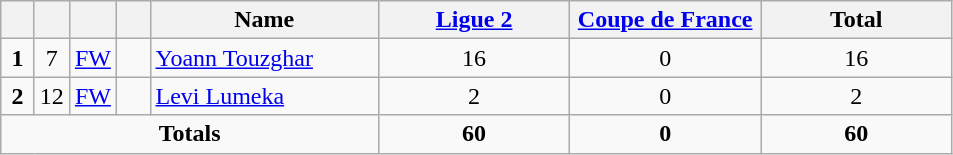<table class="wikitable" style="text-align:center">
<tr>
<th width=15></th>
<th width=15></th>
<th width=15></th>
<th width=15></th>
<th width=145>Name</th>
<th width=120><a href='#'>Ligue 2</a></th>
<th width=120><a href='#'>Coupe de France</a></th>
<th width=120>Total</th>
</tr>
<tr>
<td><strong>1 </strong></td>
<td>7</td>
<td><a href='#'>FW</a></td>
<td></td>
<td align=left><a href='#'>Yoann Touzghar</a></td>
<td>16</td>
<td>0</td>
<td>16</td>
</tr>
<tr>
<td><strong>2 </strong></td>
<td>12</td>
<td><a href='#'>FW</a></td>
<td></td>
<td align=left><a href='#'>Levi Lumeka</a></td>
<td>2</td>
<td>0</td>
<td>2</td>
</tr>
<tr>
<td colspan=5><strong>Totals</strong></td>
<td><strong>60 </strong></td>
<td><strong>0 </strong></td>
<td><strong>60 </strong></td>
</tr>
</table>
